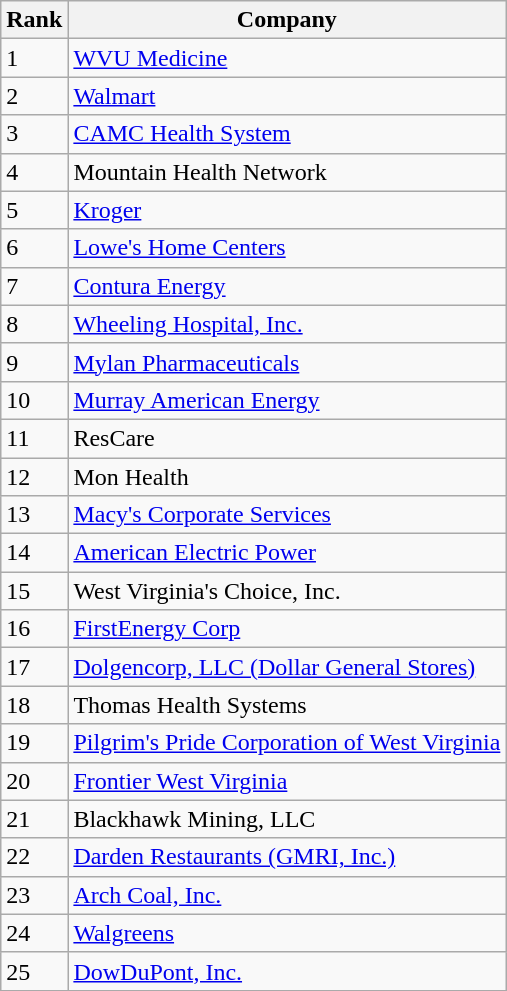<table class="wikitable">
<tr>
<th>Rank</th>
<th>Company</th>
</tr>
<tr>
<td>1</td>
<td><a href='#'>WVU Medicine</a></td>
</tr>
<tr>
<td>2</td>
<td><a href='#'>Walmart</a></td>
</tr>
<tr>
<td>3</td>
<td><a href='#'>CAMC Health System</a></td>
</tr>
<tr>
<td>4</td>
<td>Mountain Health Network</td>
</tr>
<tr>
<td>5</td>
<td><a href='#'>Kroger</a></td>
</tr>
<tr>
<td>6</td>
<td><a href='#'>Lowe's Home Centers</a></td>
</tr>
<tr>
<td>7</td>
<td><a href='#'>Contura Energy</a></td>
</tr>
<tr>
<td>8</td>
<td><a href='#'>Wheeling Hospital, Inc.</a></td>
</tr>
<tr>
<td>9</td>
<td><a href='#'>Mylan Pharmaceuticals</a></td>
</tr>
<tr>
<td>10</td>
<td><a href='#'>Murray American Energy</a></td>
</tr>
<tr>
<td>11</td>
<td>ResCare</td>
</tr>
<tr>
<td>12</td>
<td>Mon Health</td>
</tr>
<tr>
<td>13</td>
<td><a href='#'>Macy's Corporate Services</a></td>
</tr>
<tr>
<td>14</td>
<td><a href='#'>American Electric Power</a></td>
</tr>
<tr>
<td>15</td>
<td>West Virginia's Choice, Inc.</td>
</tr>
<tr>
<td>16</td>
<td><a href='#'>FirstEnergy Corp</a></td>
</tr>
<tr>
<td>17</td>
<td><a href='#'>Dolgencorp, LLC (Dollar General Stores)</a></td>
</tr>
<tr>
<td>18</td>
<td>Thomas Health Systems</td>
</tr>
<tr>
<td>19</td>
<td><a href='#'>Pilgrim's Pride Corporation of West Virginia</a></td>
</tr>
<tr>
<td>20</td>
<td><a href='#'>Frontier West Virginia</a></td>
</tr>
<tr>
<td>21</td>
<td>Blackhawk Mining, LLC</td>
</tr>
<tr>
<td>22</td>
<td><a href='#'>Darden Restaurants (GMRI, Inc.)</a></td>
</tr>
<tr>
<td>23</td>
<td><a href='#'>Arch Coal, Inc.</a></td>
</tr>
<tr>
<td>24</td>
<td><a href='#'>Walgreens</a></td>
</tr>
<tr>
<td>25</td>
<td><a href='#'>DowDuPont, Inc.</a></td>
</tr>
</table>
